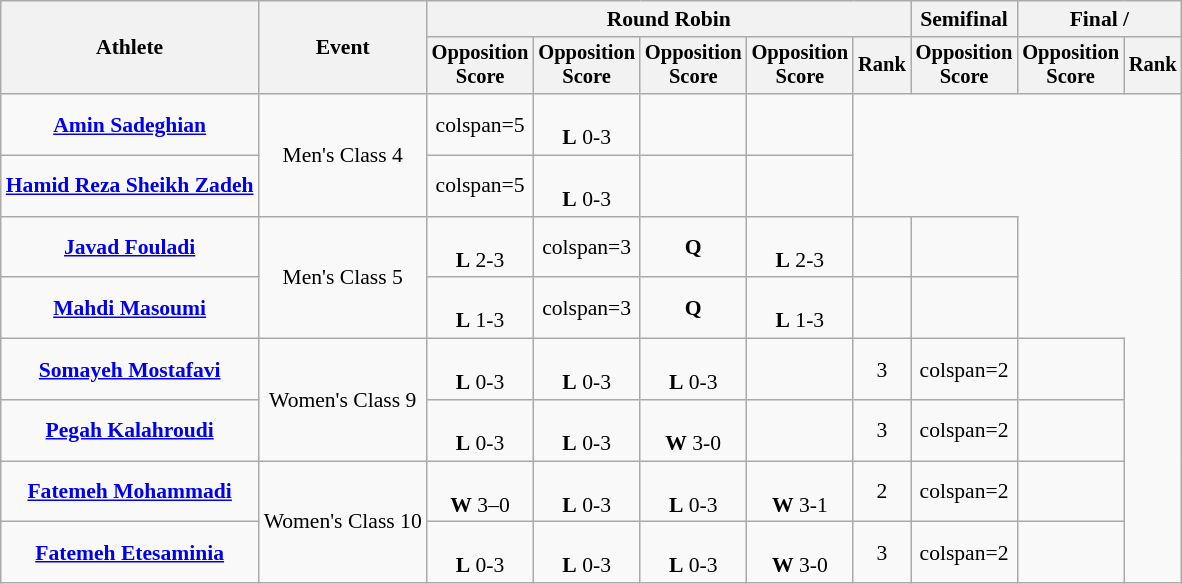<table class=wikitable style=text-align:center;font-size:90%>
<tr>
<th rowspan=2>Athlete</th>
<th rowspan=2>Event</th>
<th colspan=5>Round Robin</th>
<th>Semifinal</th>
<th colspan=2>Final / </th>
</tr>
<tr style=font-size:95%>
<th>Opposition<br>Score</th>
<th>Opposition<br>Score</th>
<th>Opposition<br>Score</th>
<th>Opposition<br>Score</th>
<th>Rank</th>
<th>Opposition<br>Score</th>
<th>Opposition<br>Score</th>
<th>Rank</th>
</tr>
<tr align=center>
<td><strong><a href='#'>Amin Sadeghian</a></strong></td>
<td rowspan=2>Men's Class 4</td>
<td>colspan=5 </td>
<td><br><strong>L</strong> 0-3</td>
<td></td>
<td></td>
</tr>
<tr align=center>
<td><strong><a href='#'>Hamid Reza Sheikh Zadeh</a></strong></td>
<td>colspan=5 </td>
<td><br><strong>L</strong> 0-3</td>
<td></td>
<td></td>
</tr>
<tr align=center>
<td><strong><a href='#'>Javad Fouladi</a></strong></td>
<td rowspan=2>Men's Class 5</td>
<td><br><strong>L</strong> 2-3</td>
<td>colspan=3 </td>
<td><strong>Q</strong></td>
<td><br><strong>L</strong> 2-3</td>
<td></td>
<td></td>
</tr>
<tr align=center>
<td><strong><a href='#'>Mahdi Masoumi</a></strong></td>
<td><br><strong>L</strong> 1-3</td>
<td>colspan=3 </td>
<td><strong>Q</strong></td>
<td><br><strong>L</strong> 1-3</td>
<td></td>
<td></td>
</tr>
<tr align=center>
<td><strong><a href='#'>Somayeh Mostafavi</a></strong></td>
<td rowspan=2>Women's Class 9</td>
<td><br><strong>L</strong> 0-3</td>
<td><br><strong>L</strong> 0-3</td>
<td><br><strong>L</strong> 0-3</td>
<td></td>
<td>3</td>
<td>colspan=2 </td>
<td></td>
</tr>
<tr align=center>
<td><strong><a href='#'>Pegah Kalahroudi</a></strong></td>
<td><br><strong>L</strong> 0-3</td>
<td><br><strong>L</strong> 0-3</td>
<td><br><strong>W</strong> 3-0</td>
<td></td>
<td>3</td>
<td>colspan=2 </td>
<td></td>
</tr>
<tr align=center>
<td><strong><a href='#'>Fatemeh Mohammadi</a></strong></td>
<td rowspan=2>Women's Class 10</td>
<td><br><strong>W</strong> 3–0</td>
<td><br><strong>L</strong> 0-3</td>
<td><br><strong>L</strong> 0-3</td>
<td><br><strong>W</strong> 3-1</td>
<td>2</td>
<td>colspan=2 </td>
<td></td>
</tr>
<tr align=center>
<td><strong><a href='#'>Fatemeh Etesaminia</a></strong></td>
<td><br><strong>L</strong> 0-3</td>
<td><br><strong>L</strong> 0-3</td>
<td><br><strong>L</strong> 0-3</td>
<td><br><strong>W</strong> 3-0</td>
<td>3</td>
<td>colspan=2 </td>
<td></td>
</tr>
</table>
